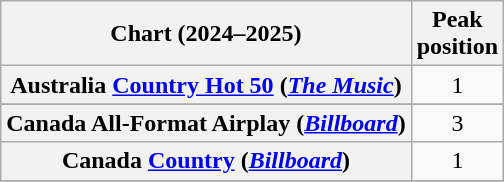<table class="wikitable sortable plainrowheaders" style="text-align:center">
<tr>
<th scope="col">Chart (2024–2025)</th>
<th scope="col">Peak<br>position</th>
</tr>
<tr>
<th scope="row">Australia <a href='#'>Country Hot 50</a> (<em><a href='#'>The Music</a></em>)</th>
<td>1</td>
</tr>
<tr>
</tr>
<tr>
<th scope="row">Canada All-Format Airplay (<em><a href='#'>Billboard</a></em>)</th>
<td>3</td>
</tr>
<tr>
<th scope="row">Canada <a href='#'>Country</a> (<em><a href='#'>Billboard</a></em>)</th>
<td>1</td>
</tr>
<tr>
</tr>
<tr>
</tr>
<tr>
</tr>
</table>
